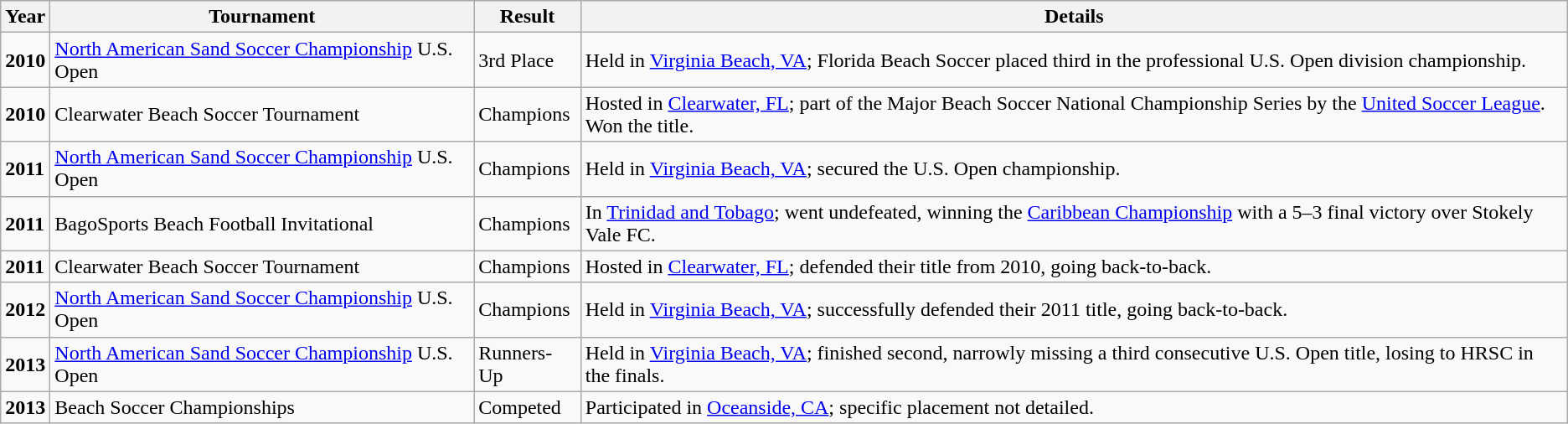<table class="wikitable">
<tr>
<th><strong>Year</strong></th>
<th><strong>Tournament</strong></th>
<th><strong>Result</strong></th>
<th><strong>Details</strong></th>
</tr>
<tr>
<td><strong>2010</strong></td>
<td><a href='#'>North American Sand Soccer Championship</a> U.S. Open</td>
<td>3rd Place</td>
<td>Held in <a href='#'>Virginia Beach, VA</a>; Florida Beach Soccer placed third in the professional U.S. Open division championship.</td>
</tr>
<tr>
<td><strong>2010</strong></td>
<td>Clearwater Beach Soccer Tournament</td>
<td>Champions</td>
<td>Hosted in <a href='#'>Clearwater, FL</a>; part of the Major Beach Soccer National Championship Series by the <a href='#'>United Soccer League</a>. Won the title.</td>
</tr>
<tr>
<td><strong>2011</strong></td>
<td><a href='#'>North American Sand Soccer Championship</a> U.S. Open</td>
<td>Champions</td>
<td>Held in <a href='#'>Virginia Beach, VA</a>; secured the U.S. Open championship.</td>
</tr>
<tr>
<td><strong>2011</strong></td>
<td>BagoSports Beach Football Invitational</td>
<td>Champions</td>
<td>In <a href='#'>Trinidad and Tobago</a>; went undefeated, winning the <a href='#'>Caribbean Championship</a> with a 5–3 final victory over Stokely Vale FC.</td>
</tr>
<tr>
<td><strong>2011</strong></td>
<td>Clearwater Beach Soccer Tournament</td>
<td>Champions</td>
<td>Hosted in <a href='#'>Clearwater, FL</a>; defended their title from 2010, going back-to-back.</td>
</tr>
<tr>
<td><strong>2012</strong></td>
<td><a href='#'>North American Sand Soccer Championship</a> U.S. Open</td>
<td>Champions</td>
<td>Held in <a href='#'>Virginia Beach, VA</a>; successfully defended their 2011 title, going back-to-back.</td>
</tr>
<tr>
<td><strong>2013</strong></td>
<td><a href='#'>North American Sand Soccer Championship</a> U.S. Open</td>
<td>Runners-Up</td>
<td>Held in <a href='#'>Virginia Beach, VA</a>; finished second, narrowly missing a third consecutive U.S. Open title, losing to HRSC in the finals.</td>
</tr>
<tr>
<td><strong>2013</strong></td>
<td>Beach Soccer Championships</td>
<td>Competed</td>
<td>Participated in <a href='#'>Oceanside, CA</a>; specific placement not detailed.</td>
</tr>
</table>
